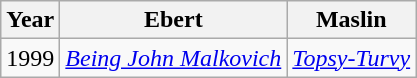<table class="wikitable">
<tr>
<th scope="col">Year</th>
<th scope="col">Ebert</th>
<th scope="col">Maslin</th>
</tr>
<tr>
<td scope="row">1999</td>
<td><em><a href='#'>Being John Malkovich</a></em></td>
<td><em><a href='#'>Topsy-Turvy</a></em></td>
</tr>
</table>
